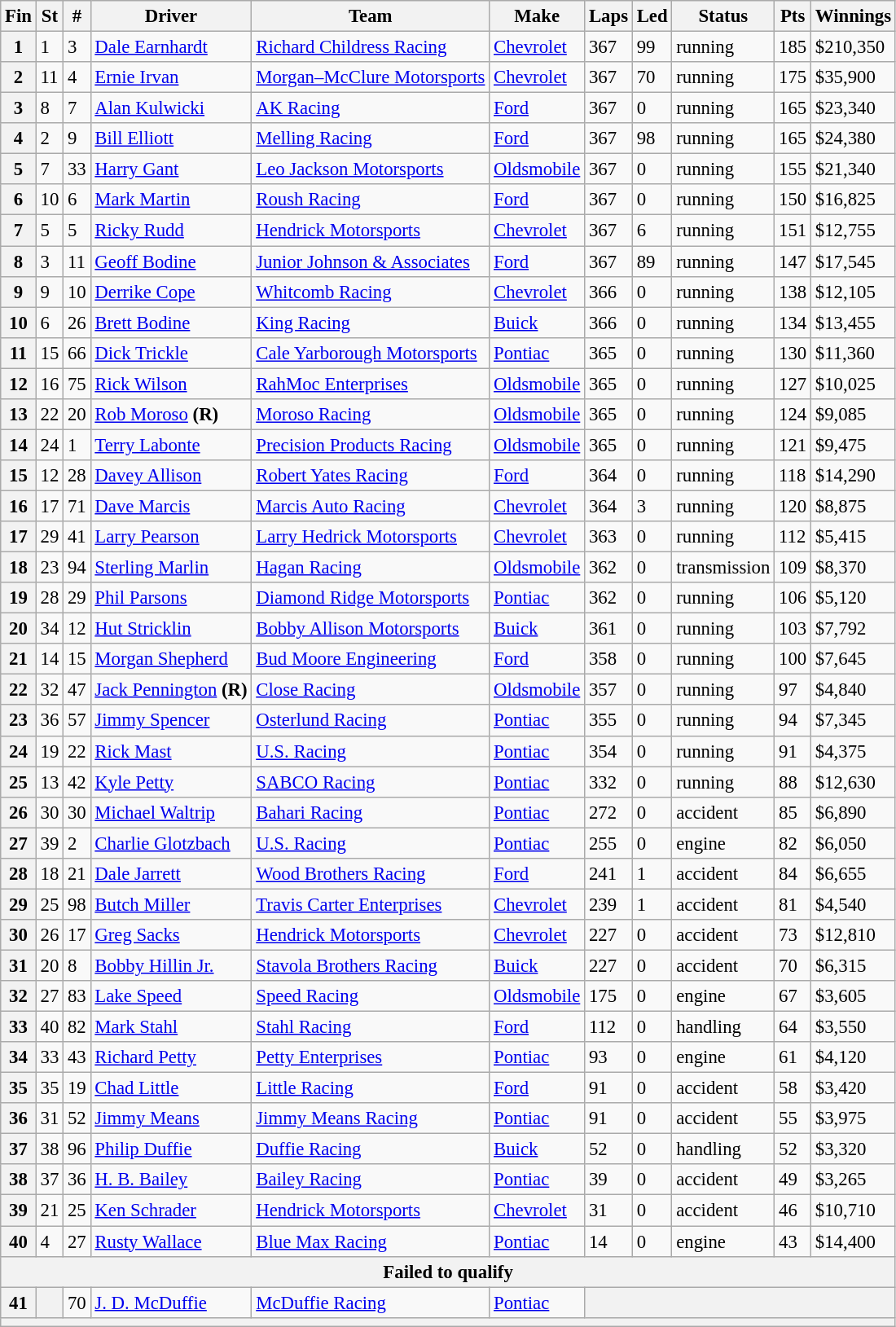<table class="wikitable" style="font-size:95%">
<tr>
<th>Fin</th>
<th>St</th>
<th>#</th>
<th>Driver</th>
<th>Team</th>
<th>Make</th>
<th>Laps</th>
<th>Led</th>
<th>Status</th>
<th>Pts</th>
<th>Winnings</th>
</tr>
<tr>
<th>1</th>
<td>1</td>
<td>3</td>
<td><a href='#'>Dale Earnhardt</a></td>
<td><a href='#'>Richard Childress Racing</a></td>
<td><a href='#'>Chevrolet</a></td>
<td>367</td>
<td>99</td>
<td>running</td>
<td>185</td>
<td>$210,350</td>
</tr>
<tr>
<th>2</th>
<td>11</td>
<td>4</td>
<td><a href='#'>Ernie Irvan</a></td>
<td><a href='#'>Morgan–McClure Motorsports</a></td>
<td><a href='#'>Chevrolet</a></td>
<td>367</td>
<td>70</td>
<td>running</td>
<td>175</td>
<td>$35,900</td>
</tr>
<tr>
<th>3</th>
<td>8</td>
<td>7</td>
<td><a href='#'>Alan Kulwicki</a></td>
<td><a href='#'>AK Racing</a></td>
<td><a href='#'>Ford</a></td>
<td>367</td>
<td>0</td>
<td>running</td>
<td>165</td>
<td>$23,340</td>
</tr>
<tr>
<th>4</th>
<td>2</td>
<td>9</td>
<td><a href='#'>Bill Elliott</a></td>
<td><a href='#'>Melling Racing</a></td>
<td><a href='#'>Ford</a></td>
<td>367</td>
<td>98</td>
<td>running</td>
<td>165</td>
<td>$24,380</td>
</tr>
<tr>
<th>5</th>
<td>7</td>
<td>33</td>
<td><a href='#'>Harry Gant</a></td>
<td><a href='#'>Leo Jackson Motorsports</a></td>
<td><a href='#'>Oldsmobile</a></td>
<td>367</td>
<td>0</td>
<td>running</td>
<td>155</td>
<td>$21,340</td>
</tr>
<tr>
<th>6</th>
<td>10</td>
<td>6</td>
<td><a href='#'>Mark Martin</a></td>
<td><a href='#'>Roush Racing</a></td>
<td><a href='#'>Ford</a></td>
<td>367</td>
<td>0</td>
<td>running</td>
<td>150</td>
<td>$16,825</td>
</tr>
<tr>
<th>7</th>
<td>5</td>
<td>5</td>
<td><a href='#'>Ricky Rudd</a></td>
<td><a href='#'>Hendrick Motorsports</a></td>
<td><a href='#'>Chevrolet</a></td>
<td>367</td>
<td>6</td>
<td>running</td>
<td>151</td>
<td>$12,755</td>
</tr>
<tr>
<th>8</th>
<td>3</td>
<td>11</td>
<td><a href='#'>Geoff Bodine</a></td>
<td><a href='#'>Junior Johnson & Associates</a></td>
<td><a href='#'>Ford</a></td>
<td>367</td>
<td>89</td>
<td>running</td>
<td>147</td>
<td>$17,545</td>
</tr>
<tr>
<th>9</th>
<td>9</td>
<td>10</td>
<td><a href='#'>Derrike Cope</a></td>
<td><a href='#'>Whitcomb Racing</a></td>
<td><a href='#'>Chevrolet</a></td>
<td>366</td>
<td>0</td>
<td>running</td>
<td>138</td>
<td>$12,105</td>
</tr>
<tr>
<th>10</th>
<td>6</td>
<td>26</td>
<td><a href='#'>Brett Bodine</a></td>
<td><a href='#'>King Racing</a></td>
<td><a href='#'>Buick</a></td>
<td>366</td>
<td>0</td>
<td>running</td>
<td>134</td>
<td>$13,455</td>
</tr>
<tr>
<th>11</th>
<td>15</td>
<td>66</td>
<td><a href='#'>Dick Trickle</a></td>
<td><a href='#'>Cale Yarborough Motorsports</a></td>
<td><a href='#'>Pontiac</a></td>
<td>365</td>
<td>0</td>
<td>running</td>
<td>130</td>
<td>$11,360</td>
</tr>
<tr>
<th>12</th>
<td>16</td>
<td>75</td>
<td><a href='#'>Rick Wilson</a></td>
<td><a href='#'>RahMoc Enterprises</a></td>
<td><a href='#'>Oldsmobile</a></td>
<td>365</td>
<td>0</td>
<td>running</td>
<td>127</td>
<td>$10,025</td>
</tr>
<tr>
<th>13</th>
<td>22</td>
<td>20</td>
<td><a href='#'>Rob Moroso</a> <strong>(R)</strong></td>
<td><a href='#'>Moroso Racing</a></td>
<td><a href='#'>Oldsmobile</a></td>
<td>365</td>
<td>0</td>
<td>running</td>
<td>124</td>
<td>$9,085</td>
</tr>
<tr>
<th>14</th>
<td>24</td>
<td>1</td>
<td><a href='#'>Terry Labonte</a></td>
<td><a href='#'>Precision Products Racing</a></td>
<td><a href='#'>Oldsmobile</a></td>
<td>365</td>
<td>0</td>
<td>running</td>
<td>121</td>
<td>$9,475</td>
</tr>
<tr>
<th>15</th>
<td>12</td>
<td>28</td>
<td><a href='#'>Davey Allison</a></td>
<td><a href='#'>Robert Yates Racing</a></td>
<td><a href='#'>Ford</a></td>
<td>364</td>
<td>0</td>
<td>running</td>
<td>118</td>
<td>$14,290</td>
</tr>
<tr>
<th>16</th>
<td>17</td>
<td>71</td>
<td><a href='#'>Dave Marcis</a></td>
<td><a href='#'>Marcis Auto Racing</a></td>
<td><a href='#'>Chevrolet</a></td>
<td>364</td>
<td>3</td>
<td>running</td>
<td>120</td>
<td>$8,875</td>
</tr>
<tr>
<th>17</th>
<td>29</td>
<td>41</td>
<td><a href='#'>Larry Pearson</a></td>
<td><a href='#'>Larry Hedrick Motorsports</a></td>
<td><a href='#'>Chevrolet</a></td>
<td>363</td>
<td>0</td>
<td>running</td>
<td>112</td>
<td>$5,415</td>
</tr>
<tr>
<th>18</th>
<td>23</td>
<td>94</td>
<td><a href='#'>Sterling Marlin</a></td>
<td><a href='#'>Hagan Racing</a></td>
<td><a href='#'>Oldsmobile</a></td>
<td>362</td>
<td>0</td>
<td>transmission</td>
<td>109</td>
<td>$8,370</td>
</tr>
<tr>
<th>19</th>
<td>28</td>
<td>29</td>
<td><a href='#'>Phil Parsons</a></td>
<td><a href='#'>Diamond Ridge Motorsports</a></td>
<td><a href='#'>Pontiac</a></td>
<td>362</td>
<td>0</td>
<td>running</td>
<td>106</td>
<td>$5,120</td>
</tr>
<tr>
<th>20</th>
<td>34</td>
<td>12</td>
<td><a href='#'>Hut Stricklin</a></td>
<td><a href='#'>Bobby Allison Motorsports</a></td>
<td><a href='#'>Buick</a></td>
<td>361</td>
<td>0</td>
<td>running</td>
<td>103</td>
<td>$7,792</td>
</tr>
<tr>
<th>21</th>
<td>14</td>
<td>15</td>
<td><a href='#'>Morgan Shepherd</a></td>
<td><a href='#'>Bud Moore Engineering</a></td>
<td><a href='#'>Ford</a></td>
<td>358</td>
<td>0</td>
<td>running</td>
<td>100</td>
<td>$7,645</td>
</tr>
<tr>
<th>22</th>
<td>32</td>
<td>47</td>
<td><a href='#'>Jack Pennington</a> <strong>(R)</strong></td>
<td><a href='#'>Close Racing</a></td>
<td><a href='#'>Oldsmobile</a></td>
<td>357</td>
<td>0</td>
<td>running</td>
<td>97</td>
<td>$4,840</td>
</tr>
<tr>
<th>23</th>
<td>36</td>
<td>57</td>
<td><a href='#'>Jimmy Spencer</a></td>
<td><a href='#'>Osterlund Racing</a></td>
<td><a href='#'>Pontiac</a></td>
<td>355</td>
<td>0</td>
<td>running</td>
<td>94</td>
<td>$7,345</td>
</tr>
<tr>
<th>24</th>
<td>19</td>
<td>22</td>
<td><a href='#'>Rick Mast</a></td>
<td><a href='#'>U.S. Racing</a></td>
<td><a href='#'>Pontiac</a></td>
<td>354</td>
<td>0</td>
<td>running</td>
<td>91</td>
<td>$4,375</td>
</tr>
<tr>
<th>25</th>
<td>13</td>
<td>42</td>
<td><a href='#'>Kyle Petty</a></td>
<td><a href='#'>SABCO Racing</a></td>
<td><a href='#'>Pontiac</a></td>
<td>332</td>
<td>0</td>
<td>running</td>
<td>88</td>
<td>$12,630</td>
</tr>
<tr>
<th>26</th>
<td>30</td>
<td>30</td>
<td><a href='#'>Michael Waltrip</a></td>
<td><a href='#'>Bahari Racing</a></td>
<td><a href='#'>Pontiac</a></td>
<td>272</td>
<td>0</td>
<td>accident</td>
<td>85</td>
<td>$6,890</td>
</tr>
<tr>
<th>27</th>
<td>39</td>
<td>2</td>
<td><a href='#'>Charlie Glotzbach</a></td>
<td><a href='#'>U.S. Racing</a></td>
<td><a href='#'>Pontiac</a></td>
<td>255</td>
<td>0</td>
<td>engine</td>
<td>82</td>
<td>$6,050</td>
</tr>
<tr>
<th>28</th>
<td>18</td>
<td>21</td>
<td><a href='#'>Dale Jarrett</a></td>
<td><a href='#'>Wood Brothers Racing</a></td>
<td><a href='#'>Ford</a></td>
<td>241</td>
<td>1</td>
<td>accident</td>
<td>84</td>
<td>$6,655</td>
</tr>
<tr>
<th>29</th>
<td>25</td>
<td>98</td>
<td><a href='#'>Butch Miller</a></td>
<td><a href='#'>Travis Carter Enterprises</a></td>
<td><a href='#'>Chevrolet</a></td>
<td>239</td>
<td>1</td>
<td>accident</td>
<td>81</td>
<td>$4,540</td>
</tr>
<tr>
<th>30</th>
<td>26</td>
<td>17</td>
<td><a href='#'>Greg Sacks</a></td>
<td><a href='#'>Hendrick Motorsports</a></td>
<td><a href='#'>Chevrolet</a></td>
<td>227</td>
<td>0</td>
<td>accident</td>
<td>73</td>
<td>$12,810</td>
</tr>
<tr>
<th>31</th>
<td>20</td>
<td>8</td>
<td><a href='#'>Bobby Hillin Jr.</a></td>
<td><a href='#'>Stavola Brothers Racing</a></td>
<td><a href='#'>Buick</a></td>
<td>227</td>
<td>0</td>
<td>accident</td>
<td>70</td>
<td>$6,315</td>
</tr>
<tr>
<th>32</th>
<td>27</td>
<td>83</td>
<td><a href='#'>Lake Speed</a></td>
<td><a href='#'>Speed Racing</a></td>
<td><a href='#'>Oldsmobile</a></td>
<td>175</td>
<td>0</td>
<td>engine</td>
<td>67</td>
<td>$3,605</td>
</tr>
<tr>
<th>33</th>
<td>40</td>
<td>82</td>
<td><a href='#'>Mark Stahl</a></td>
<td><a href='#'>Stahl Racing</a></td>
<td><a href='#'>Ford</a></td>
<td>112</td>
<td>0</td>
<td>handling</td>
<td>64</td>
<td>$3,550</td>
</tr>
<tr>
<th>34</th>
<td>33</td>
<td>43</td>
<td><a href='#'>Richard Petty</a></td>
<td><a href='#'>Petty Enterprises</a></td>
<td><a href='#'>Pontiac</a></td>
<td>93</td>
<td>0</td>
<td>engine</td>
<td>61</td>
<td>$4,120</td>
</tr>
<tr>
<th>35</th>
<td>35</td>
<td>19</td>
<td><a href='#'>Chad Little</a></td>
<td><a href='#'>Little Racing</a></td>
<td><a href='#'>Ford</a></td>
<td>91</td>
<td>0</td>
<td>accident</td>
<td>58</td>
<td>$3,420</td>
</tr>
<tr>
<th>36</th>
<td>31</td>
<td>52</td>
<td><a href='#'>Jimmy Means</a></td>
<td><a href='#'>Jimmy Means Racing</a></td>
<td><a href='#'>Pontiac</a></td>
<td>91</td>
<td>0</td>
<td>accident</td>
<td>55</td>
<td>$3,975</td>
</tr>
<tr>
<th>37</th>
<td>38</td>
<td>96</td>
<td><a href='#'>Philip Duffie</a></td>
<td><a href='#'>Duffie Racing</a></td>
<td><a href='#'>Buick</a></td>
<td>52</td>
<td>0</td>
<td>handling</td>
<td>52</td>
<td>$3,320</td>
</tr>
<tr>
<th>38</th>
<td>37</td>
<td>36</td>
<td><a href='#'>H. B. Bailey</a></td>
<td><a href='#'>Bailey Racing</a></td>
<td><a href='#'>Pontiac</a></td>
<td>39</td>
<td>0</td>
<td>accident</td>
<td>49</td>
<td>$3,265</td>
</tr>
<tr>
<th>39</th>
<td>21</td>
<td>25</td>
<td><a href='#'>Ken Schrader</a></td>
<td><a href='#'>Hendrick Motorsports</a></td>
<td><a href='#'>Chevrolet</a></td>
<td>31</td>
<td>0</td>
<td>accident</td>
<td>46</td>
<td>$10,710</td>
</tr>
<tr>
<th>40</th>
<td>4</td>
<td>27</td>
<td><a href='#'>Rusty Wallace</a></td>
<td><a href='#'>Blue Max Racing</a></td>
<td><a href='#'>Pontiac</a></td>
<td>14</td>
<td>0</td>
<td>engine</td>
<td>43</td>
<td>$14,400</td>
</tr>
<tr>
<th colspan="11">Failed to qualify</th>
</tr>
<tr>
<th>41</th>
<th></th>
<td>70</td>
<td><a href='#'>J. D. McDuffie</a></td>
<td><a href='#'>McDuffie Racing</a></td>
<td><a href='#'>Pontiac</a></td>
<th colspan="5"></th>
</tr>
<tr>
<th colspan="11"></th>
</tr>
</table>
